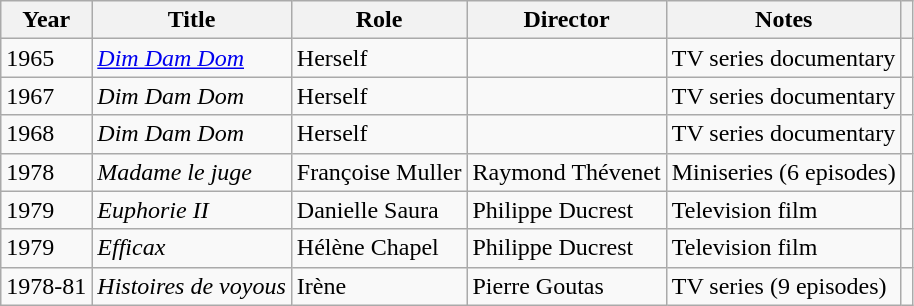<table class="wikitable">
<tr>
<th>Year</th>
<th>Title</th>
<th>Role</th>
<th>Director</th>
<th>Notes</th>
<th></th>
</tr>
<tr>
<td>1965</td>
<td><em><a href='#'>Dim Dam Dom</a></em></td>
<td>Herself</td>
<td></td>
<td>TV series documentary</td>
<td></td>
</tr>
<tr>
<td>1967</td>
<td><em>Dim Dam Dom</em></td>
<td>Herself</td>
<td></td>
<td>TV series documentary</td>
<td></td>
</tr>
<tr>
<td>1968</td>
<td><em>Dim Dam Dom</em></td>
<td>Herself</td>
<td></td>
<td>TV series documentary</td>
<td></td>
</tr>
<tr>
<td>1978</td>
<td><em>Madame le juge</em></td>
<td>Françoise Muller</td>
<td>Raymond Thévenet</td>
<td>Miniseries (6 episodes)</td>
<td></td>
</tr>
<tr>
<td>1979</td>
<td><em>Euphorie II</em></td>
<td>Danielle Saura</td>
<td>Philippe Ducrest</td>
<td>Television film</td>
<td></td>
</tr>
<tr>
<td>1979</td>
<td><em>Efficax</em></td>
<td>Hélène Chapel</td>
<td>Philippe Ducrest</td>
<td>Television film</td>
<td></td>
</tr>
<tr>
<td>1978-81</td>
<td><em>Histoires de voyous</em></td>
<td>Irène</td>
<td>Pierre Goutas</td>
<td>TV series (9 episodes)</td>
<td></td>
</tr>
</table>
